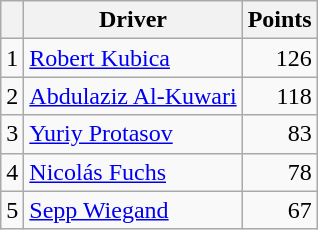<table class="wikitable">
<tr>
<th></th>
<th>Driver</th>
<th>Points</th>
</tr>
<tr>
<td>1</td>
<td> <a href='#'>Robert Kubica</a></td>
<td align="right">126</td>
</tr>
<tr>
<td>2</td>
<td> <a href='#'>Abdulaziz Al-Kuwari</a></td>
<td align="right">118</td>
</tr>
<tr>
<td>3</td>
<td> <a href='#'>Yuriy Protasov</a></td>
<td align="right">83</td>
</tr>
<tr>
<td>4</td>
<td> <a href='#'>Nicolás Fuchs</a></td>
<td align="right">78</td>
</tr>
<tr>
<td>5</td>
<td> <a href='#'>Sepp Wiegand</a></td>
<td align="right">67</td>
</tr>
</table>
